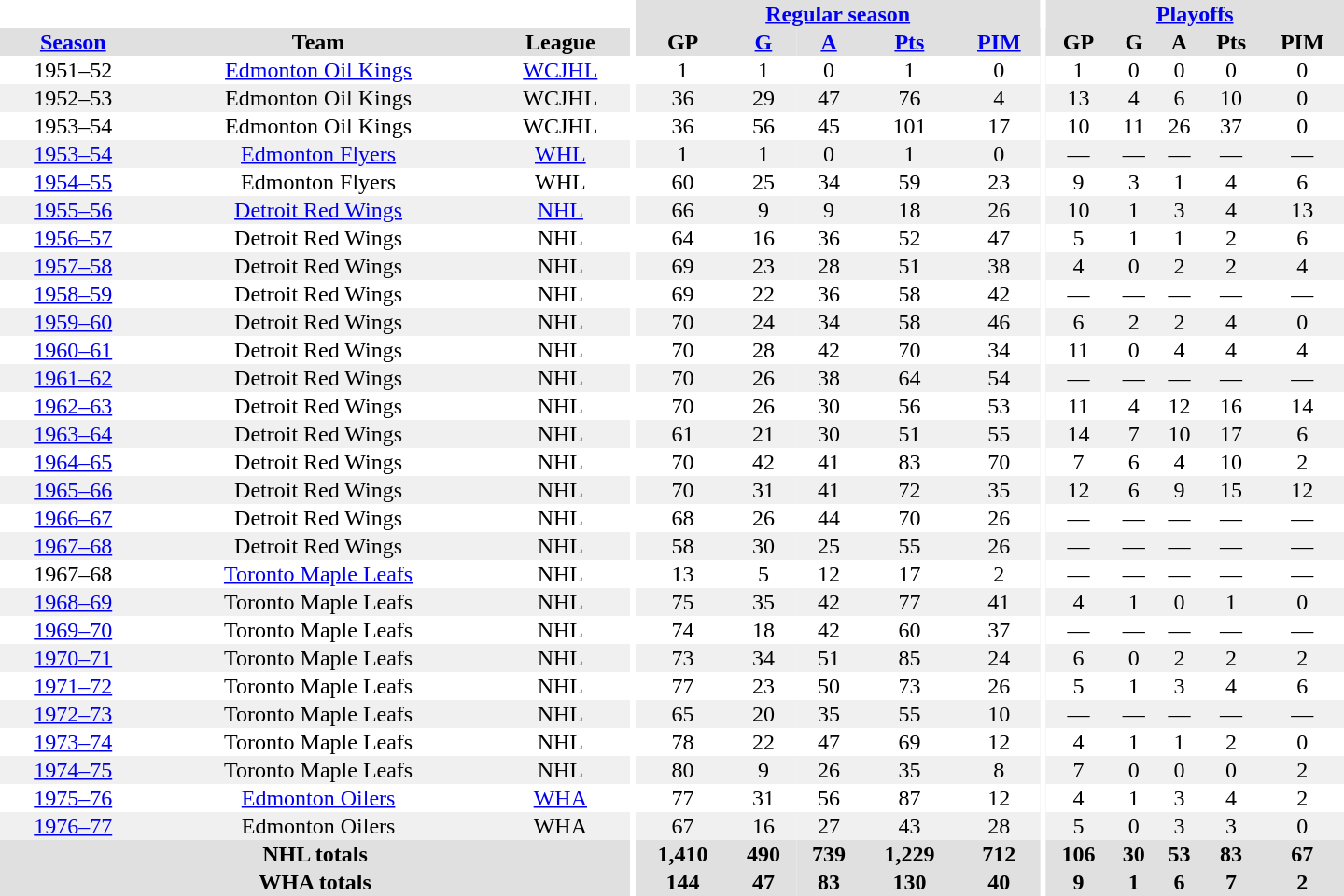<table border="0" cellpadding="1" cellspacing="0" style="text-align:center; width:60em">
<tr bgcolor="#e0e0e0">
<th colspan="3" bgcolor="#ffffff"></th>
<th rowspan="100" bgcolor="#ffffff"></th>
<th colspan="5"><a href='#'>Regular season</a></th>
<th rowspan="100" bgcolor="#ffffff"></th>
<th colspan="5"><a href='#'>Playoffs</a></th>
</tr>
<tr bgcolor="#e0e0e0">
<th><a href='#'>Season</a></th>
<th>Team</th>
<th>League</th>
<th>GP</th>
<th><a href='#'>G</a></th>
<th><a href='#'>A</a></th>
<th><a href='#'>Pts</a></th>
<th><a href='#'>PIM</a></th>
<th>GP</th>
<th>G</th>
<th>A</th>
<th>Pts</th>
<th>PIM</th>
</tr>
<tr>
<td>1951–52</td>
<td><a href='#'>Edmonton Oil Kings</a></td>
<td><a href='#'>WCJHL</a></td>
<td>1</td>
<td>1</td>
<td>0</td>
<td>1</td>
<td>0</td>
<td>1</td>
<td>0</td>
<td>0</td>
<td>0</td>
<td>0</td>
</tr>
<tr bgcolor="#f0f0f0">
<td>1952–53</td>
<td>Edmonton Oil Kings</td>
<td>WCJHL</td>
<td>36</td>
<td>29</td>
<td>47</td>
<td>76</td>
<td>4</td>
<td>13</td>
<td>4</td>
<td>6</td>
<td>10</td>
<td>0</td>
</tr>
<tr>
<td>1953–54</td>
<td>Edmonton Oil Kings</td>
<td>WCJHL</td>
<td>36</td>
<td>56</td>
<td>45</td>
<td>101</td>
<td>17</td>
<td>10</td>
<td>11</td>
<td>26</td>
<td>37</td>
<td>0</td>
</tr>
<tr bgcolor="#f0f0f0">
<td><a href='#'>1953–54</a></td>
<td><a href='#'>Edmonton Flyers</a></td>
<td><a href='#'>WHL</a></td>
<td>1</td>
<td>1</td>
<td>0</td>
<td>1</td>
<td>0</td>
<td>—</td>
<td>—</td>
<td>—</td>
<td>—</td>
<td>—</td>
</tr>
<tr>
<td><a href='#'>1954–55</a></td>
<td>Edmonton Flyers</td>
<td>WHL</td>
<td>60</td>
<td>25</td>
<td>34</td>
<td>59</td>
<td>23</td>
<td>9</td>
<td>3</td>
<td>1</td>
<td>4</td>
<td>6</td>
</tr>
<tr bgcolor="#f0f0f0">
<td><a href='#'>1955–56</a></td>
<td><a href='#'>Detroit Red Wings</a></td>
<td><a href='#'>NHL</a></td>
<td>66</td>
<td>9</td>
<td>9</td>
<td>18</td>
<td>26</td>
<td>10</td>
<td>1</td>
<td>3</td>
<td>4</td>
<td>13</td>
</tr>
<tr>
<td><a href='#'>1956–57</a></td>
<td>Detroit Red Wings</td>
<td>NHL</td>
<td>64</td>
<td>16</td>
<td>36</td>
<td>52</td>
<td>47</td>
<td>5</td>
<td>1</td>
<td>1</td>
<td>2</td>
<td>6</td>
</tr>
<tr bgcolor="#f0f0f0">
<td><a href='#'>1957–58</a></td>
<td>Detroit Red Wings</td>
<td>NHL</td>
<td>69</td>
<td>23</td>
<td>28</td>
<td>51</td>
<td>38</td>
<td>4</td>
<td>0</td>
<td>2</td>
<td>2</td>
<td>4</td>
</tr>
<tr>
<td><a href='#'>1958–59</a></td>
<td>Detroit Red Wings</td>
<td>NHL</td>
<td>69</td>
<td>22</td>
<td>36</td>
<td>58</td>
<td>42</td>
<td>—</td>
<td>—</td>
<td>—</td>
<td>—</td>
<td>—</td>
</tr>
<tr bgcolor="#f0f0f0">
<td><a href='#'>1959–60</a></td>
<td>Detroit Red Wings</td>
<td>NHL</td>
<td>70</td>
<td>24</td>
<td>34</td>
<td>58</td>
<td>46</td>
<td>6</td>
<td>2</td>
<td>2</td>
<td>4</td>
<td>0</td>
</tr>
<tr>
<td><a href='#'>1960–61</a></td>
<td>Detroit Red Wings</td>
<td>NHL</td>
<td>70</td>
<td>28</td>
<td>42</td>
<td>70</td>
<td>34</td>
<td>11</td>
<td>0</td>
<td>4</td>
<td>4</td>
<td>4</td>
</tr>
<tr bgcolor="#f0f0f0">
<td><a href='#'>1961–62</a></td>
<td>Detroit Red Wings</td>
<td>NHL</td>
<td>70</td>
<td>26</td>
<td>38</td>
<td>64</td>
<td>54</td>
<td>—</td>
<td>—</td>
<td>—</td>
<td>—</td>
<td>—</td>
</tr>
<tr>
<td><a href='#'>1962–63</a></td>
<td>Detroit Red Wings</td>
<td>NHL</td>
<td>70</td>
<td>26</td>
<td>30</td>
<td>56</td>
<td>53</td>
<td>11</td>
<td>4</td>
<td>12</td>
<td>16</td>
<td>14</td>
</tr>
<tr bgcolor="#f0f0f0">
<td><a href='#'>1963–64</a></td>
<td>Detroit Red Wings</td>
<td>NHL</td>
<td>61</td>
<td>21</td>
<td>30</td>
<td>51</td>
<td>55</td>
<td>14</td>
<td>7</td>
<td>10</td>
<td>17</td>
<td>6</td>
</tr>
<tr>
<td><a href='#'>1964–65</a></td>
<td>Detroit Red Wings</td>
<td>NHL</td>
<td>70</td>
<td>42</td>
<td>41</td>
<td>83</td>
<td>70</td>
<td>7</td>
<td>6</td>
<td>4</td>
<td>10</td>
<td>2</td>
</tr>
<tr bgcolor="#f0f0f0">
<td><a href='#'>1965–66</a></td>
<td>Detroit Red Wings</td>
<td>NHL</td>
<td>70</td>
<td>31</td>
<td>41</td>
<td>72</td>
<td>35</td>
<td>12</td>
<td>6</td>
<td>9</td>
<td>15</td>
<td>12</td>
</tr>
<tr>
<td><a href='#'>1966–67</a></td>
<td>Detroit Red Wings</td>
<td>NHL</td>
<td>68</td>
<td>26</td>
<td>44</td>
<td>70</td>
<td>26</td>
<td>—</td>
<td>—</td>
<td>—</td>
<td>—</td>
<td>—</td>
</tr>
<tr bgcolor="#f0f0f0">
<td><a href='#'>1967–68</a></td>
<td>Detroit Red Wings</td>
<td>NHL</td>
<td>58</td>
<td>30</td>
<td>25</td>
<td>55</td>
<td>26</td>
<td>—</td>
<td>—</td>
<td>—</td>
<td>—</td>
<td>—</td>
</tr>
<tr>
<td>1967–68</td>
<td><a href='#'>Toronto Maple Leafs</a></td>
<td>NHL</td>
<td>13</td>
<td>5</td>
<td>12</td>
<td>17</td>
<td>2</td>
<td>—</td>
<td>—</td>
<td>—</td>
<td>—</td>
<td>—</td>
</tr>
<tr bgcolor="#f0f0f0">
<td><a href='#'>1968–69</a></td>
<td>Toronto Maple Leafs</td>
<td>NHL</td>
<td>75</td>
<td>35</td>
<td>42</td>
<td>77</td>
<td>41</td>
<td>4</td>
<td>1</td>
<td>0</td>
<td>1</td>
<td>0</td>
</tr>
<tr>
<td><a href='#'>1969–70</a></td>
<td>Toronto Maple Leafs</td>
<td>NHL</td>
<td>74</td>
<td>18</td>
<td>42</td>
<td>60</td>
<td>37</td>
<td>—</td>
<td>—</td>
<td>—</td>
<td>—</td>
<td>—</td>
</tr>
<tr bgcolor="#f0f0f0">
<td><a href='#'>1970–71</a></td>
<td>Toronto Maple Leafs</td>
<td>NHL</td>
<td>73</td>
<td>34</td>
<td>51</td>
<td>85</td>
<td>24</td>
<td>6</td>
<td>0</td>
<td>2</td>
<td>2</td>
<td>2</td>
</tr>
<tr>
<td><a href='#'>1971–72</a></td>
<td>Toronto Maple Leafs</td>
<td>NHL</td>
<td>77</td>
<td>23</td>
<td>50</td>
<td>73</td>
<td>26</td>
<td>5</td>
<td>1</td>
<td>3</td>
<td>4</td>
<td>6</td>
</tr>
<tr bgcolor="#f0f0f0">
<td><a href='#'>1972–73</a></td>
<td>Toronto Maple Leafs</td>
<td>NHL</td>
<td>65</td>
<td>20</td>
<td>35</td>
<td>55</td>
<td>10</td>
<td>—</td>
<td>—</td>
<td>—</td>
<td>—</td>
<td>—</td>
</tr>
<tr>
<td><a href='#'>1973–74</a></td>
<td>Toronto Maple Leafs</td>
<td>NHL</td>
<td>78</td>
<td>22</td>
<td>47</td>
<td>69</td>
<td>12</td>
<td>4</td>
<td>1</td>
<td>1</td>
<td>2</td>
<td>0</td>
</tr>
<tr bgcolor="#f0f0f0">
<td><a href='#'>1974–75</a></td>
<td>Toronto Maple Leafs</td>
<td>NHL</td>
<td>80</td>
<td>9</td>
<td>26</td>
<td>35</td>
<td>8</td>
<td>7</td>
<td>0</td>
<td>0</td>
<td>0</td>
<td>2</td>
</tr>
<tr>
<td><a href='#'>1975–76</a></td>
<td><a href='#'>Edmonton Oilers</a></td>
<td><a href='#'>WHA</a></td>
<td>77</td>
<td>31</td>
<td>56</td>
<td>87</td>
<td>12</td>
<td>4</td>
<td>1</td>
<td>3</td>
<td>4</td>
<td>2</td>
</tr>
<tr bgcolor="#f0f0f0">
<td><a href='#'>1976–77</a></td>
<td>Edmonton Oilers</td>
<td>WHA</td>
<td>67</td>
<td>16</td>
<td>27</td>
<td>43</td>
<td>28</td>
<td>5</td>
<td>0</td>
<td>3</td>
<td>3</td>
<td>0</td>
</tr>
<tr bgcolor="#e0e0e0">
<th colspan="3">NHL totals</th>
<th>1,410</th>
<th>490</th>
<th>739</th>
<th>1,229</th>
<th>712</th>
<th>106</th>
<th>30</th>
<th>53</th>
<th>83</th>
<th>67</th>
</tr>
<tr bgcolor="#e0e0e0">
<th colspan="3">WHA totals</th>
<th>144</th>
<th>47</th>
<th>83</th>
<th>130</th>
<th>40</th>
<th>9</th>
<th>1</th>
<th>6</th>
<th>7</th>
<th>2</th>
</tr>
</table>
